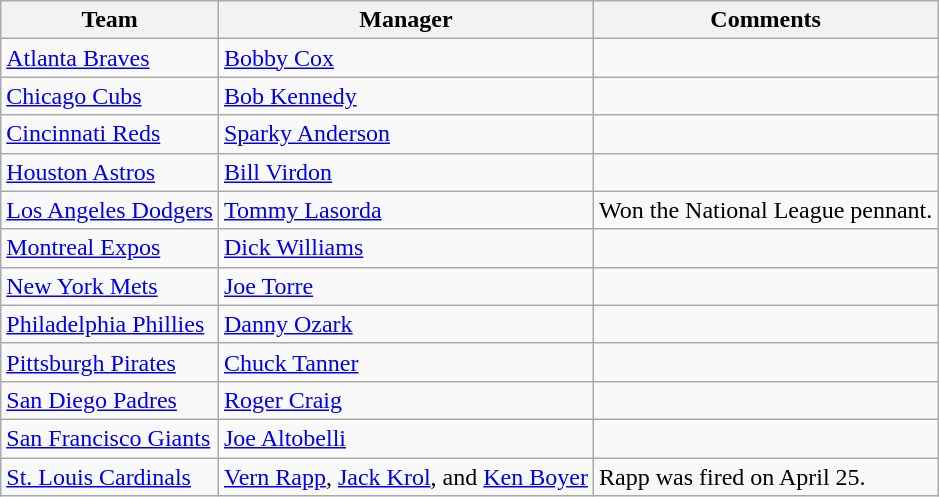<table class="wikitable">
<tr>
<th>Team</th>
<th>Manager</th>
<th>Comments</th>
</tr>
<tr>
<td><a href='#'>Atlanta Braves</a></td>
<td><a href='#'>Bobby Cox</a></td>
<td></td>
</tr>
<tr>
<td><a href='#'>Chicago Cubs</a></td>
<td><a href='#'>Bob Kennedy</a></td>
<td></td>
</tr>
<tr>
<td><a href='#'>Cincinnati Reds</a></td>
<td><a href='#'>Sparky Anderson</a></td>
<td></td>
</tr>
<tr>
<td><a href='#'>Houston Astros</a></td>
<td><a href='#'>Bill Virdon</a></td>
<td></td>
</tr>
<tr>
<td><a href='#'>Los Angeles Dodgers</a></td>
<td><a href='#'>Tommy Lasorda</a></td>
<td>Won the National League pennant.</td>
</tr>
<tr>
<td><a href='#'>Montreal Expos</a></td>
<td><a href='#'>Dick Williams</a></td>
<td></td>
</tr>
<tr>
<td><a href='#'>New York Mets</a></td>
<td><a href='#'>Joe Torre</a></td>
<td></td>
</tr>
<tr>
<td><a href='#'>Philadelphia Phillies</a></td>
<td><a href='#'>Danny Ozark</a></td>
<td></td>
</tr>
<tr>
<td><a href='#'>Pittsburgh Pirates</a></td>
<td><a href='#'>Chuck Tanner</a></td>
<td></td>
</tr>
<tr>
<td><a href='#'>San Diego Padres</a></td>
<td><a href='#'>Roger Craig</a></td>
<td></td>
</tr>
<tr>
<td><a href='#'>San Francisco Giants</a></td>
<td><a href='#'>Joe Altobelli</a></td>
<td></td>
</tr>
<tr>
<td><a href='#'>St. Louis Cardinals</a></td>
<td><a href='#'>Vern Rapp</a>, <a href='#'>Jack Krol</a>, and <a href='#'>Ken Boyer</a></td>
<td>Rapp was fired on April 25.</td>
</tr>
</table>
